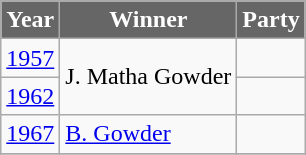<table class="wikitable">
<tr>
<th style="background-color:#666666; color:white">Year</th>
<th style="background-color:#666666; color:white">Winner</th>
<th style="background-color:#666666; color:white" colspan="2">Party</th>
</tr>
<tr>
<td><a href='#'>1957</a></td>
<td rowspan=2>J. Matha Gowder</td>
<td></td>
</tr>
<tr>
<td><a href='#'>1962</a></td>
</tr>
<tr>
<td><a href='#'>1967</a></td>
<td><a href='#'>B. Gowder</a></td>
<td></td>
</tr>
<tr>
</tr>
</table>
